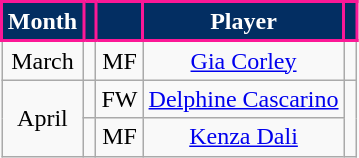<table class="wikitable" style="text-align:center;">
<tr>
<th style="background:#032E62; color:white; border:2px solid #FC1896;" scope="col">Month</th>
<th style="background:#032E62; color:white; border:2px solid #FC1896;" scope="col"></th>
<th style="background:#032E62; color:white; border:2px solid #FC1896;" scope="col"></th>
<th style="background:#032E62; color:white; border:2px solid #FC1896;" scope="col">Player</th>
<th style="background:#032E62; color:white; border:2px solid #FC1896;" scope="col"></th>
</tr>
<tr>
<td>March</td>
<td></td>
<td>MF</td>
<td><a href='#'>Gia Corley</a></td>
<td></td>
</tr>
<tr>
<td rowspan="2">April</td>
<td></td>
<td>FW</td>
<td><a href='#'>Delphine Cascarino</a></td>
<td rowspan="2"></td>
</tr>
<tr>
<td></td>
<td>MF</td>
<td><a href='#'>Kenza Dali</a></td>
</tr>
</table>
